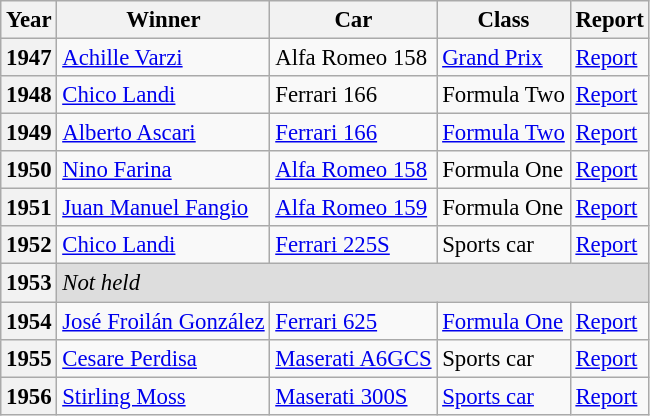<table class="wikitable" style="font-size:95%">
<tr>
<th>Year</th>
<th>Winner</th>
<th>Car</th>
<th>Class</th>
<th>Report</th>
</tr>
<tr>
<th>1947</th>
<td> <a href='#'>Achille Varzi</a></td>
<td>Alfa Romeo 158</td>
<td><a href='#'>Grand Prix</a></td>
<td><a href='#'>Report</a></td>
</tr>
<tr>
<th>1948</th>
<td> <a href='#'>Chico Landi</a></td>
<td>Ferrari 166</td>
<td>Formula Two</td>
<td><a href='#'>Report</a></td>
</tr>
<tr>
<th>1949</th>
<td> <a href='#'>Alberto Ascari</a></td>
<td><a href='#'>Ferrari 166</a></td>
<td><a href='#'>Formula Two</a></td>
<td><a href='#'>Report</a></td>
</tr>
<tr>
<th>1950</th>
<td> <a href='#'>Nino Farina</a></td>
<td><a href='#'>Alfa Romeo 158</a></td>
<td>Formula One</td>
<td><a href='#'>Report</a></td>
</tr>
<tr>
<th>1951</th>
<td> <a href='#'>Juan Manuel Fangio</a></td>
<td><a href='#'>Alfa Romeo 159</a></td>
<td>Formula One</td>
<td><a href='#'>Report</a></td>
</tr>
<tr>
<th>1952</th>
<td> <a href='#'>Chico Landi</a></td>
<td><a href='#'>Ferrari 225S</a></td>
<td>Sports car</td>
<td><a href='#'>Report</a></td>
</tr>
<tr style="background:#DDDDDD;">
<th>1953</th>
<td colspan=4><em>Not held</em></td>
</tr>
<tr>
<th>1954</th>
<td> <a href='#'>José Froilán González</a></td>
<td><a href='#'>Ferrari 625</a></td>
<td><a href='#'>Formula One</a></td>
<td><a href='#'>Report</a></td>
</tr>
<tr>
<th>1955</th>
<td> <a href='#'>Cesare Perdisa</a></td>
<td><a href='#'>Maserati A6GCS</a></td>
<td>Sports car</td>
<td><a href='#'>Report</a></td>
</tr>
<tr>
<th>1956</th>
<td> <a href='#'>Stirling Moss</a></td>
<td><a href='#'>Maserati 300S</a></td>
<td><a href='#'>Sports car</a></td>
<td><a href='#'>Report</a></td>
</tr>
</table>
